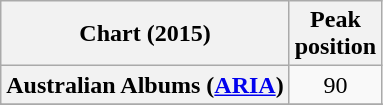<table class="wikitable sortable plainrowheaders" style="text-align:center">
<tr>
<th scope="col">Chart (2015)</th>
<th scope="col">Peak<br> position</th>
</tr>
<tr>
<th scope="row">Australian Albums (<a href='#'>ARIA</a>)</th>
<td>90</td>
</tr>
<tr>
</tr>
<tr>
</tr>
<tr>
</tr>
<tr>
</tr>
</table>
